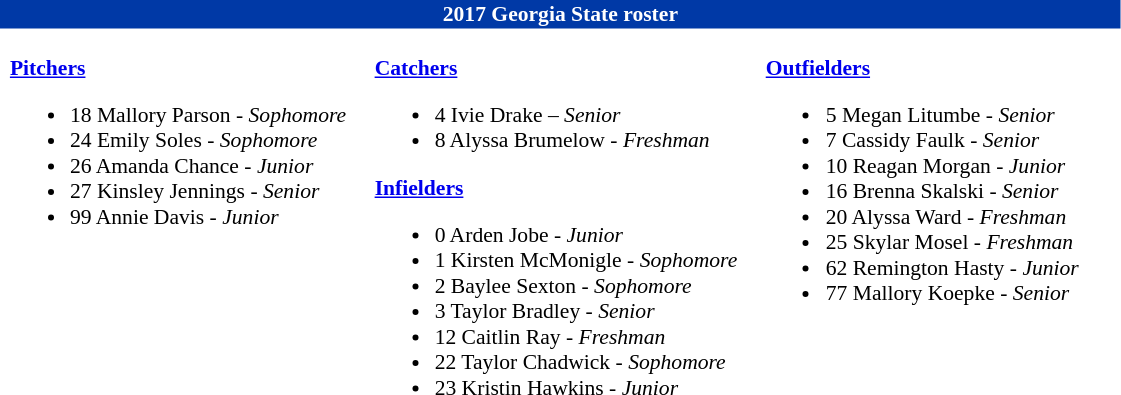<table class="toccolours" style="border-collapse:collapse; font-size:90%;">
<tr>
<th colspan="9" style="background:#0039A6;color:white;text-align:center;">2017 Georgia State roster</th>
</tr>
<tr>
</tr>
<tr>
<td width="03"> </td>
<td valign="top"><br><strong><a href='#'>Pitchers</a></strong><ul><li>18 Mallory Parson - <em>Sophomore</em></li><li>24 Emily Soles - <em>Sophomore</em></li><li>26 Amanda Chance - <em>Junior</em></li><li>27 Kinsley Jennings - <em>Senior</em></li><li>99 Annie Davis - <em>Junior</em></li></ul></td>
<td width="15"> </td>
<td valign="top"><br><strong><a href='#'>Catchers</a></strong><ul><li>4 Ivie Drake – <em>Senior</em></li><li>8 Alyssa Brumelow - <em>Freshman</em></li></ul><strong><a href='#'>Infielders</a></strong><ul><li>0 Arden Jobe - <em>Junior</em></li><li>1 Kirsten McMonigle - <em>Sophomore</em></li><li>2 Baylee Sexton - <em>Sophomore</em></li><li>3 Taylor Bradley - <em>Senior</em></li><li>12 Caitlin Ray - <em> Freshman</em></li><li>22 Taylor Chadwick - <em>Sophomore</em></li><li>23 Kristin Hawkins - <em> Junior</em></li></ul></td>
<td width="15"> </td>
<td valign="top"><br><strong><a href='#'>Outfielders</a></strong><ul><li>5 Megan Litumbe - <em> Senior</em></li><li>7 Cassidy Faulk - <em>Senior</em></li><li>10 Reagan Morgan - <em>Junior</em></li><li>16 Brenna Skalski - <em>Senior</em></li><li>20 Alyssa Ward - <em>Freshman</em></li><li>25 Skylar Mosel - <em>Freshman</em></li><li>62 Remington Hasty - <em>Junior</em></li><li>77 Mallory Koepke - <em>Senior</em></li></ul></td>
<td width="25"> </td>
</tr>
</table>
